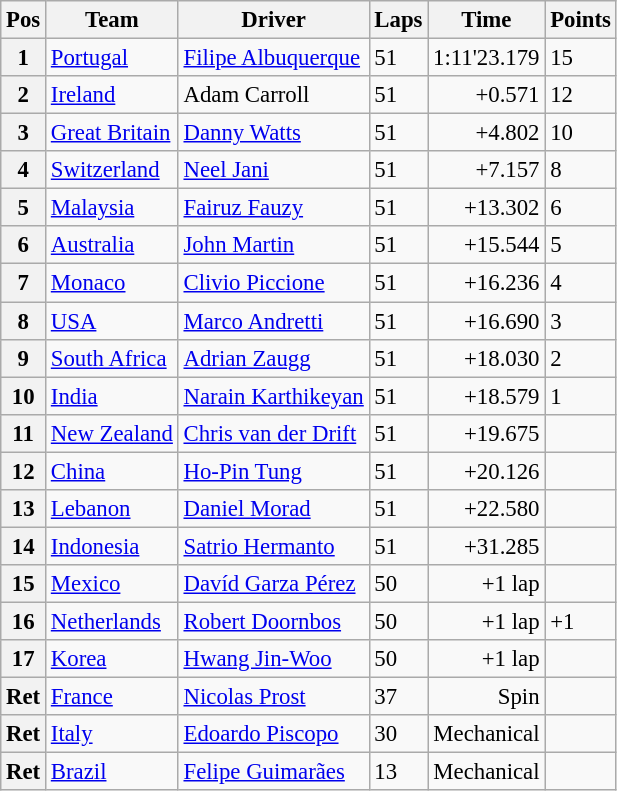<table class="wikitable" style="font-size:95%">
<tr>
<th>Pos</th>
<th>Team</th>
<th>Driver</th>
<th>Laps</th>
<th>Time</th>
<th>Points</th>
</tr>
<tr>
<th>1</th>
<td> <a href='#'>Portugal</a></td>
<td><a href='#'>Filipe Albuquerque</a></td>
<td>51</td>
<td>1:11'23.179</td>
<td>15</td>
</tr>
<tr>
<th>2</th>
<td> <a href='#'>Ireland</a></td>
<td>Adam Carroll</td>
<td>51</td>
<td align=right>+0.571</td>
<td>12</td>
</tr>
<tr>
<th>3</th>
<td> <a href='#'>Great Britain</a></td>
<td><a href='#'>Danny Watts</a></td>
<td>51</td>
<td align=right>+4.802</td>
<td>10</td>
</tr>
<tr>
<th>4</th>
<td> <a href='#'>Switzerland</a></td>
<td><a href='#'>Neel Jani</a></td>
<td>51</td>
<td align=right>+7.157</td>
<td>8</td>
</tr>
<tr>
<th>5</th>
<td> <a href='#'>Malaysia</a></td>
<td><a href='#'>Fairuz Fauzy</a></td>
<td>51</td>
<td align=right>+13.302</td>
<td>6</td>
</tr>
<tr>
<th>6</th>
<td> <a href='#'>Australia</a></td>
<td><a href='#'>John Martin</a></td>
<td>51</td>
<td align=right>+15.544</td>
<td>5</td>
</tr>
<tr>
<th>7</th>
<td> <a href='#'>Monaco</a></td>
<td><a href='#'>Clivio Piccione</a></td>
<td>51</td>
<td align=right>+16.236</td>
<td>4</td>
</tr>
<tr>
<th>8</th>
<td> <a href='#'>USA</a></td>
<td><a href='#'>Marco Andretti</a></td>
<td>51</td>
<td align=right>+16.690</td>
<td>3</td>
</tr>
<tr>
<th>9</th>
<td> <a href='#'>South Africa</a></td>
<td><a href='#'>Adrian Zaugg</a></td>
<td>51</td>
<td align=right>+18.030</td>
<td>2</td>
</tr>
<tr>
<th>10</th>
<td> <a href='#'>India</a></td>
<td><a href='#'>Narain Karthikeyan</a></td>
<td>51</td>
<td align=right>+18.579</td>
<td>1</td>
</tr>
<tr>
<th>11</th>
<td> <a href='#'>New Zealand</a></td>
<td><a href='#'>Chris van der Drift</a></td>
<td>51</td>
<td align=right>+19.675</td>
<td></td>
</tr>
<tr>
<th>12</th>
<td> <a href='#'>China</a></td>
<td><a href='#'>Ho-Pin Tung</a></td>
<td>51</td>
<td align=right>+20.126</td>
<td></td>
</tr>
<tr>
<th>13</th>
<td> <a href='#'>Lebanon</a></td>
<td><a href='#'>Daniel Morad</a></td>
<td>51</td>
<td align=right>+22.580</td>
<td></td>
</tr>
<tr>
<th>14</th>
<td> <a href='#'>Indonesia</a></td>
<td><a href='#'>Satrio Hermanto</a></td>
<td>51</td>
<td align=right>+31.285</td>
<td></td>
</tr>
<tr>
<th>15</th>
<td> <a href='#'>Mexico</a></td>
<td><a href='#'>Davíd Garza Pérez</a></td>
<td>50</td>
<td align=right>+1 lap</td>
<td></td>
</tr>
<tr>
<th>16</th>
<td> <a href='#'>Netherlands</a></td>
<td><a href='#'>Robert Doornbos</a></td>
<td>50</td>
<td align=right>+1 lap</td>
<td>+1</td>
</tr>
<tr>
<th>17</th>
<td> <a href='#'>Korea</a></td>
<td><a href='#'>Hwang Jin-Woo</a></td>
<td>50</td>
<td align=right>+1 lap</td>
<td></td>
</tr>
<tr>
<th>Ret</th>
<td> <a href='#'>France</a></td>
<td><a href='#'>Nicolas Prost</a></td>
<td>37</td>
<td align=right>Spin</td>
<td></td>
</tr>
<tr>
<th>Ret</th>
<td> <a href='#'>Italy</a></td>
<td><a href='#'>Edoardo Piscopo</a></td>
<td>30</td>
<td align=right>Mechanical</td>
<td></td>
</tr>
<tr>
<th>Ret</th>
<td> <a href='#'>Brazil</a></td>
<td><a href='#'>Felipe Guimarães</a></td>
<td>13</td>
<td align=right>Mechanical</td>
<td></td>
</tr>
</table>
